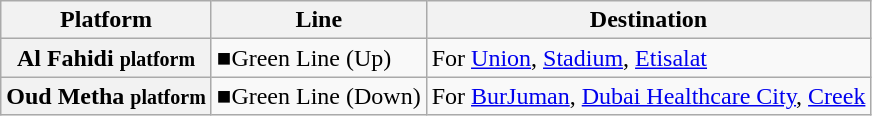<table border="1" cellspacing="0" cellpadding="3" frame="hsides" rules="rows" style="" class="wikitable">
<tr>
<th>Platform</th>
<th>Line</th>
<th>Destination</th>
</tr>
<tr>
<th>Al Fahidi <small>platform</small></th>
<td><span>■</span>Green Line (Up)</td>
<td>For <a href='#'>Union</a>, <a href='#'>Stadium</a>, <a href='#'>Etisalat</a></td>
</tr>
<tr>
<th>Oud Metha <small>platform</small></th>
<td><span>■</span>Green Line (Down)</td>
<td>For <a href='#'>BurJuman</a>, <a href='#'>Dubai Healthcare City</a>, <a href='#'>Creek</a></td>
</tr>
</table>
